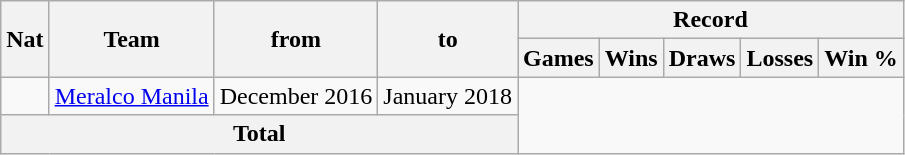<table class="wikitable" style="text-align: center">
<tr>
<th rowspan=2>Nat</th>
<th rowspan=2>Team</th>
<th rowspan=2>from</th>
<th rowspan=2>to</th>
<th colspan=5>Record</th>
</tr>
<tr>
<th>Games</th>
<th>Wins</th>
<th>Draws</th>
<th>Losses</th>
<th>Win %</th>
</tr>
<tr>
<td></td>
<td><a href='#'>Meralco Manila</a></td>
<td align="left">December 2016</td>
<td align="left">January 2018<br></td>
</tr>
<tr>
<th colspan=4>Total<br></th>
</tr>
</table>
